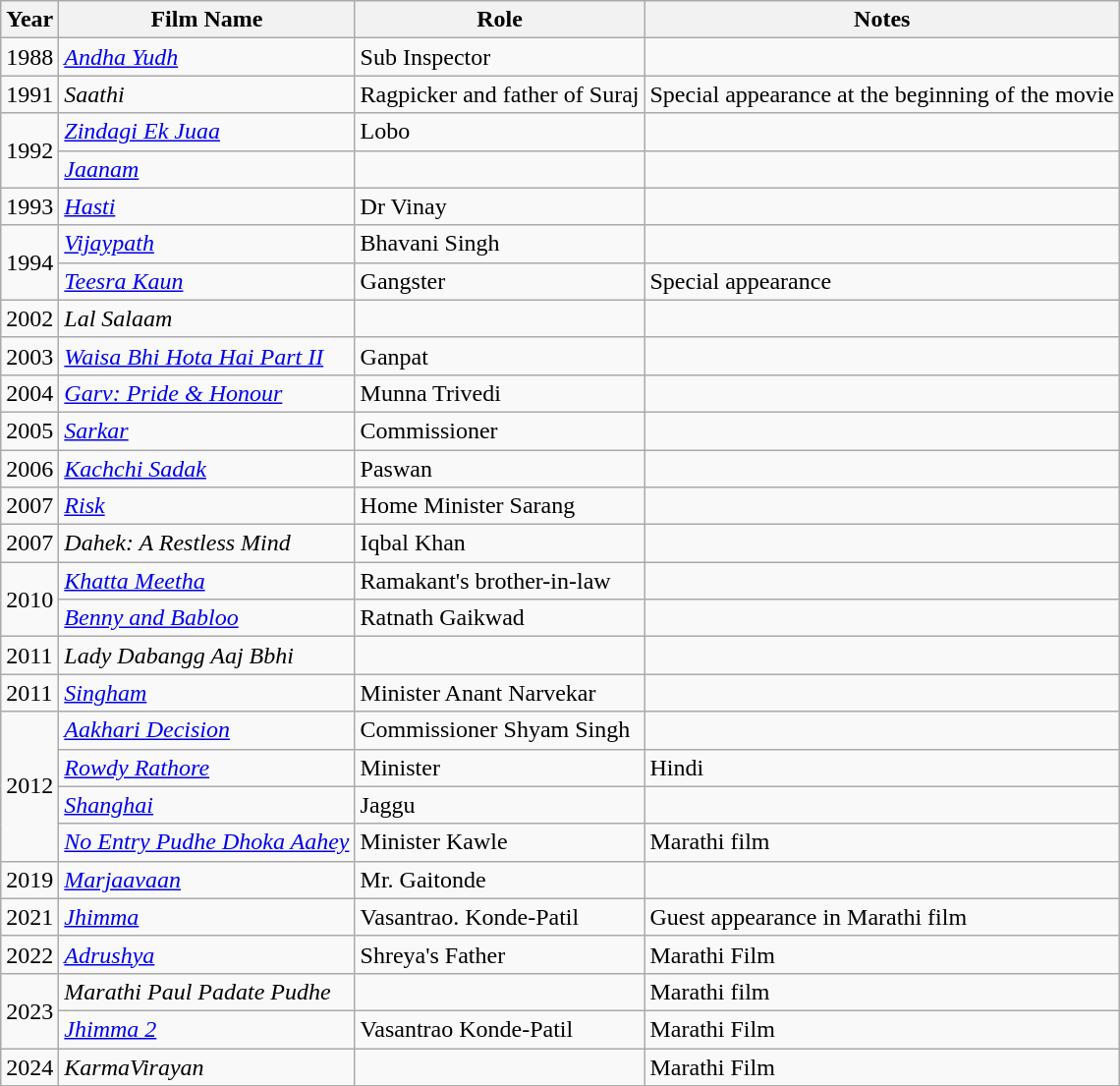<table class="wikitable sortable">
<tr>
<th>Year</th>
<th>Film Name</th>
<th>Role</th>
<th>Notes</th>
</tr>
<tr>
<td>1988</td>
<td><em><a href='#'>Andha Yudh</a></em></td>
<td>Sub Inspector</td>
<td></td>
</tr>
<tr>
<td>1991</td>
<td><em>Saathi</em></td>
<td>Ragpicker and father of Suraj</td>
<td>Special appearance at the beginning of the movie</td>
</tr>
<tr>
<td rowspan="2">1992</td>
<td><em><a href='#'>Zindagi Ek Juaa</a></em></td>
<td>Lobo</td>
<td></td>
</tr>
<tr>
<td><em><a href='#'>Jaanam</a></em></td>
<td Slumdweller></td>
</tr>
<tr>
<td>1993</td>
<td><em><a href='#'>Hasti</a></em></td>
<td>Dr Vinay</td>
<td></td>
</tr>
<tr>
<td rowspan="2">1994</td>
<td><em><a href='#'>Vijaypath</a></em></td>
<td>Bhavani Singh</td>
<td></td>
</tr>
<tr>
<td><em><a href='#'>Teesra Kaun</a></em></td>
<td>Gangster</td>
<td>Special appearance</td>
</tr>
<tr>
<td>2002</td>
<td><em>Lal Salaam</em></td>
<td></td>
<td></td>
</tr>
<tr>
<td>2003</td>
<td><em><a href='#'>Waisa Bhi Hota Hai Part II</a></em></td>
<td>Ganpat</td>
<td></td>
</tr>
<tr>
<td>2004</td>
<td><em><a href='#'>Garv: Pride & Honour</a></em></td>
<td>Munna Trivedi</td>
<td></td>
</tr>
<tr>
<td>2005</td>
<td><a href='#'><em>Sarkar</em></a></td>
<td>Commissioner</td>
<td></td>
</tr>
<tr>
<td>2006</td>
<td><em><a href='#'>Kachchi Sadak</a></em></td>
<td>Paswan</td>
<td></td>
</tr>
<tr>
<td>2007</td>
<td><em><a href='#'>Risk</a></em></td>
<td>Home Minister Sarang</td>
<td></td>
</tr>
<tr>
<td>2007</td>
<td><em>Dahek: A Restless Mind</em></td>
<td>Iqbal Khan</td>
<td></td>
</tr>
<tr>
<td Rowspan="2">2010</td>
<td><em><a href='#'>Khatta Meetha</a></em></td>
<td>Ramakant's brother-in-law</td>
<td></td>
</tr>
<tr>
<td><em><a href='#'>Benny and Babloo</a></em></td>
<td>Ratnath Gaikwad</td>
<td></td>
</tr>
<tr>
<td>2011</td>
<td><em>Lady Dabangg Aaj Bbhi</em></td>
<td></td>
<td></td>
</tr>
<tr>
<td>2011</td>
<td><em><a href='#'>Singham</a></em></td>
<td>Minister Anant Narvekar</td>
<td></td>
</tr>
<tr>
<td Rowspan="4">2012</td>
<td><em><a href='#'>Aakhari Decision</a></em></td>
<td>Commissioner Shyam Singh</td>
<td></td>
</tr>
<tr>
<td><em><a href='#'>Rowdy Rathore</a></em></td>
<td>Minister</td>
<td>Hindi</td>
</tr>
<tr>
<td><em><a href='#'>Shanghai</a></em></td>
<td>Jaggu</td>
<td></td>
</tr>
<tr>
<td><em><a href='#'>No Entry Pudhe Dhoka Aahey</a></em></td>
<td>Minister Kawle</td>
<td>Marathi film</td>
</tr>
<tr>
<td>2019</td>
<td><em><a href='#'>Marjaavaan</a></em></td>
<td>Mr. Gaitonde</td>
<td></td>
</tr>
<tr>
<td>2021</td>
<td><em><a href='#'>Jhimma</a></em></td>
<td>Vasantrao. Konde-Patil</td>
<td>Guest appearance in Marathi film</td>
</tr>
<tr>
<td>2022</td>
<td><em><a href='#'>Adrushya</a></em></td>
<td>Shreya's Father</td>
<td>Marathi Film</td>
</tr>
<tr>
<td rowspan="2">2023</td>
<td><em>Marathi Paul Padate Pudhe</em></td>
<td></td>
<td>Marathi film</td>
</tr>
<tr>
<td><em><a href='#'>Jhimma 2</a></em></td>
<td>Vasantrao Konde-Patil</td>
<td>Marathi Film</td>
</tr>
<tr>
<td>2024</td>
<td><em>KarmaVirayan</em></td>
<td></td>
<td>Marathi Film </td>
</tr>
</table>
